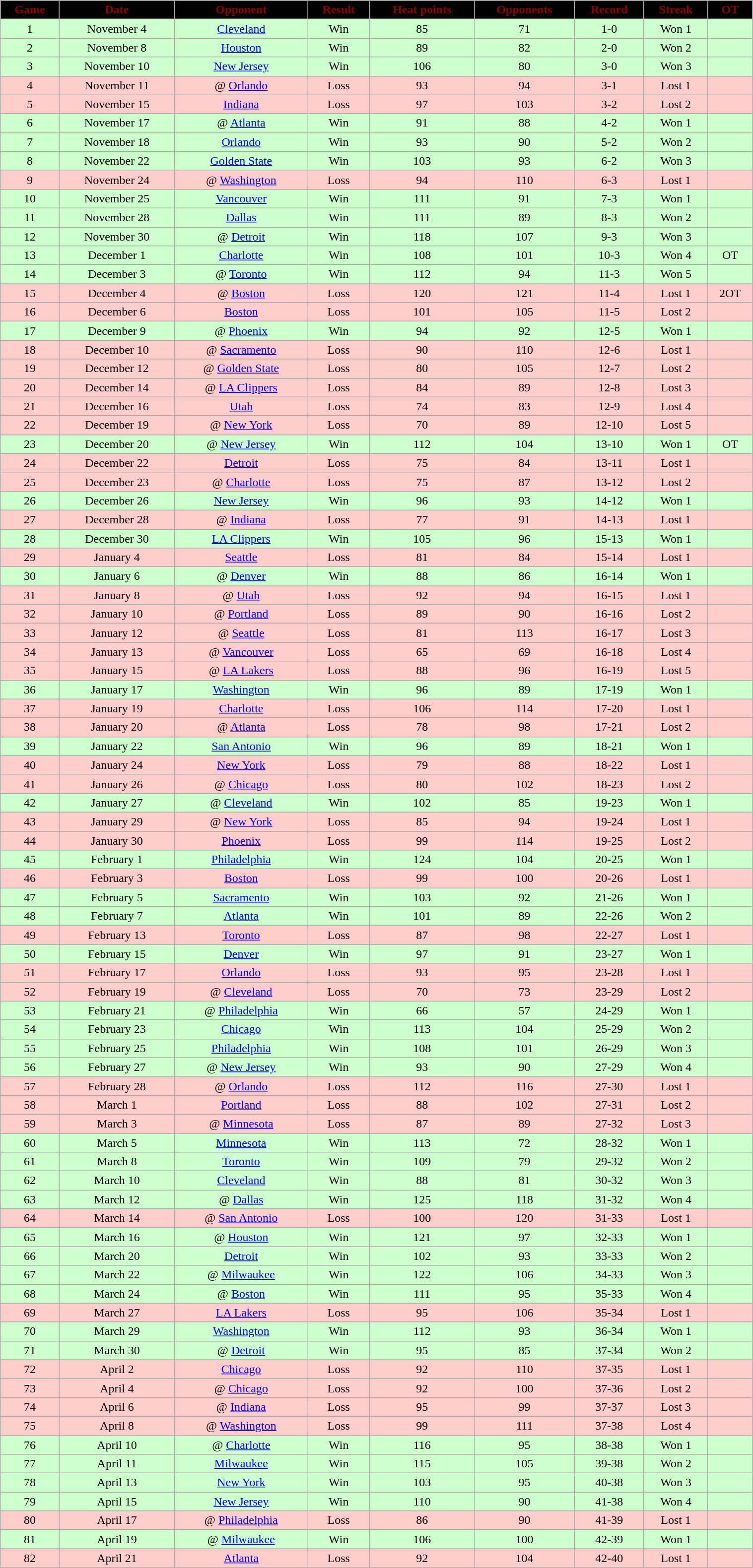<table class="wikitable" width="80%">
<tr align="center"  style="background:#000000;color:#8B0000;">
<td><strong>Game</strong></td>
<td><strong>Date</strong></td>
<td><strong>Opponent</strong></td>
<td><strong>Result</strong></td>
<td><strong>Heat points</strong></td>
<td><strong>Opponents</strong></td>
<td><strong>Record</strong></td>
<td><strong>Streak</strong></td>
<td><strong>OT</strong></td>
</tr>
<tr align="center" bgcolor="ccffcc">
<td>1</td>
<td>November 4</td>
<td><a href='#'>Cleveland</a></td>
<td>Win</td>
<td>85</td>
<td>71</td>
<td>1-0</td>
<td>Won 1</td>
<td></td>
</tr>
<tr align="center" bgcolor="ccffcc">
<td>2</td>
<td>November 8</td>
<td><a href='#'>Houston</a></td>
<td>Win</td>
<td>89</td>
<td>82</td>
<td>2-0</td>
<td>Won 2</td>
<td></td>
</tr>
<tr align="center" bgcolor="ccffcc">
<td>3</td>
<td>November 10</td>
<td><a href='#'>New Jersey</a></td>
<td>Win</td>
<td>106</td>
<td>80</td>
<td>3-0</td>
<td>Won 3</td>
<td></td>
</tr>
<tr align="center" bgcolor="ffcccc">
<td>4</td>
<td>November 11</td>
<td>@ <a href='#'>Orlando</a></td>
<td>Loss</td>
<td>93</td>
<td>94</td>
<td>3-1</td>
<td>Lost 1</td>
<td></td>
</tr>
<tr align="center" bgcolor="ffcccc">
<td>5</td>
<td>November 15</td>
<td><a href='#'>Indiana</a></td>
<td>Loss</td>
<td>97</td>
<td>103</td>
<td>3-2</td>
<td>Lost 2</td>
<td></td>
</tr>
<tr align="center" bgcolor="ccffcc">
<td>6</td>
<td>November 17</td>
<td>@ <a href='#'>Atlanta</a></td>
<td>Win</td>
<td>91</td>
<td>88</td>
<td>4-2</td>
<td>Won 1</td>
<td></td>
</tr>
<tr align="center" bgcolor="ccffcc">
<td>7</td>
<td>November 18</td>
<td><a href='#'>Orlando</a></td>
<td>Win</td>
<td>93</td>
<td>90</td>
<td>5-2</td>
<td>Won 2</td>
<td></td>
</tr>
<tr align="center" bgcolor="ccffcc">
<td>8</td>
<td>November 22</td>
<td><a href='#'>Golden State</a></td>
<td>Win</td>
<td>103</td>
<td>93</td>
<td>6-2</td>
<td>Won 3</td>
<td></td>
</tr>
<tr align="center" bgcolor="ffcccc">
<td>9</td>
<td>November 24</td>
<td>@ <a href='#'>Washington</a></td>
<td>Loss</td>
<td>94</td>
<td>110</td>
<td>6-3</td>
<td>Lost 1</td>
<td></td>
</tr>
<tr align="center" bgcolor="ccffcc">
<td>10</td>
<td>November 25</td>
<td><a href='#'>Vancouver</a></td>
<td>Win</td>
<td>111</td>
<td>91</td>
<td>7-3</td>
<td>Won 1</td>
<td></td>
</tr>
<tr align="center" bgcolor="ccffcc">
<td>11</td>
<td>November 28</td>
<td><a href='#'>Dallas</a></td>
<td>Win</td>
<td>111</td>
<td>89</td>
<td>8-3</td>
<td>Won 2</td>
<td></td>
</tr>
<tr align="center" bgcolor="ccffcc">
<td>12</td>
<td>November 30</td>
<td>@ <a href='#'>Detroit</a></td>
<td>Win</td>
<td>118</td>
<td>107</td>
<td>9-3</td>
<td>Won 3</td>
<td></td>
</tr>
<tr align="center" bgcolor="ccffcc">
<td>13</td>
<td>December 1</td>
<td><a href='#'>Charlotte</a></td>
<td>Win</td>
<td>108</td>
<td>101</td>
<td>10-3</td>
<td>Won 4</td>
<td>OT</td>
</tr>
<tr align="center" bgcolor="ccffcc">
<td>14</td>
<td>December 3</td>
<td>@ <a href='#'>Toronto</a></td>
<td>Win</td>
<td>112</td>
<td>94</td>
<td>11-3</td>
<td>Won 5</td>
<td></td>
</tr>
<tr align="center" bgcolor="ffcccc">
<td>15</td>
<td>December 4</td>
<td>@ <a href='#'>Boston</a></td>
<td>Loss</td>
<td>120</td>
<td>121</td>
<td>11-4</td>
<td>Lost 1</td>
<td>2OT</td>
</tr>
<tr align="center" bgcolor="ffcccc">
<td>16</td>
<td>December 6</td>
<td><a href='#'>Boston</a></td>
<td>Loss</td>
<td>101</td>
<td>105</td>
<td>11-5</td>
<td>Lost 2</td>
<td></td>
</tr>
<tr align="center" bgcolor="ccffcc">
<td>17</td>
<td>December 9</td>
<td>@ <a href='#'>Phoenix</a></td>
<td>Win</td>
<td>94</td>
<td>92</td>
<td>12-5</td>
<td>Won 1</td>
<td></td>
</tr>
<tr align="center" bgcolor="ffcccc">
<td>18</td>
<td>December 10</td>
<td>@ <a href='#'>Sacramento</a></td>
<td>Loss</td>
<td>90</td>
<td>110</td>
<td>12-6</td>
<td>Lost 1</td>
<td></td>
</tr>
<tr align="center" bgcolor="ffcccc">
<td>19</td>
<td>December 12</td>
<td>@ <a href='#'>Golden State</a></td>
<td>Loss</td>
<td>80</td>
<td>105</td>
<td>12-7</td>
<td>Lost 2</td>
<td></td>
</tr>
<tr align="center" bgcolor="ffcccc">
<td>20</td>
<td>December 14</td>
<td>@ <a href='#'>LA Clippers</a></td>
<td>Loss</td>
<td>84</td>
<td>89</td>
<td>12-8</td>
<td>Lost 3</td>
<td></td>
</tr>
<tr align="center" bgcolor="ffcccc">
<td>21</td>
<td>December 16</td>
<td><a href='#'>Utah</a></td>
<td>Loss</td>
<td>74</td>
<td>83</td>
<td>12-9</td>
<td>Lost 4</td>
<td></td>
</tr>
<tr align="center" bgcolor="ffcccc">
<td>22</td>
<td>December 19</td>
<td>@ <a href='#'>New York</a></td>
<td>Loss</td>
<td>70</td>
<td>89</td>
<td>12-10</td>
<td>Lost 5</td>
<td></td>
</tr>
<tr align="center" bgcolor="ccffcc">
<td>23</td>
<td>December 20</td>
<td>@ <a href='#'>New Jersey</a></td>
<td>Win</td>
<td>112</td>
<td>104</td>
<td>13-10</td>
<td>Won 1</td>
<td>OT</td>
</tr>
<tr align="center" bgcolor="ffcccc">
<td>24</td>
<td>December 22</td>
<td><a href='#'>Detroit</a></td>
<td>Loss</td>
<td>75</td>
<td>84</td>
<td>13-11</td>
<td>Lost 1</td>
<td></td>
</tr>
<tr align="center" bgcolor="ffcccc">
<td>25</td>
<td>December 23</td>
<td>@ <a href='#'>Charlotte</a></td>
<td>Loss</td>
<td>75</td>
<td>87</td>
<td>13-12</td>
<td>Lost 2</td>
<td></td>
</tr>
<tr align="center" bgcolor="ccffcc">
<td>26</td>
<td>December 26</td>
<td><a href='#'>New Jersey</a></td>
<td>Win</td>
<td>96</td>
<td>93</td>
<td>14-12</td>
<td>Won 1</td>
<td></td>
</tr>
<tr align="center" bgcolor="ffcccc">
<td>27</td>
<td>December 28</td>
<td>@ <a href='#'>Indiana</a></td>
<td>Loss</td>
<td>77</td>
<td>91</td>
<td>14-13</td>
<td>Lost 1</td>
<td></td>
</tr>
<tr align="center" bgcolor="ccffcc">
<td>28</td>
<td>December 30</td>
<td><a href='#'>LA Clippers</a></td>
<td>Win</td>
<td>105</td>
<td>96</td>
<td>15-13</td>
<td>Won 1</td>
<td></td>
</tr>
<tr align="center" bgcolor="ffcccc">
<td>29</td>
<td>January 4</td>
<td><a href='#'>Seattle</a></td>
<td>Loss</td>
<td>81</td>
<td>84</td>
<td>15-14</td>
<td>Lost 1</td>
<td></td>
</tr>
<tr align="center" bgcolor="ccffcc">
<td>30</td>
<td>January 6</td>
<td>@ <a href='#'>Denver</a></td>
<td>Win</td>
<td>88</td>
<td>86</td>
<td>16-14</td>
<td>Won 1</td>
<td></td>
</tr>
<tr align="center" bgcolor="ffcccc">
<td>31</td>
<td>January 8</td>
<td>@ <a href='#'>Utah</a></td>
<td>Loss</td>
<td>92</td>
<td>94</td>
<td>16-15</td>
<td>Lost 1</td>
<td></td>
</tr>
<tr align="center" bgcolor="ffcccc">
<td>32</td>
<td>January 10</td>
<td>@ <a href='#'>Portland</a></td>
<td>Loss</td>
<td>89</td>
<td>90</td>
<td>16-16</td>
<td>Lost 2</td>
<td></td>
</tr>
<tr align="center" bgcolor="ffcccc">
<td>33</td>
<td>January 12</td>
<td>@ <a href='#'>Seattle</a></td>
<td>Loss</td>
<td>81</td>
<td>113</td>
<td>16-17</td>
<td>Lost 3</td>
<td></td>
</tr>
<tr align="center" bgcolor="ffcccc">
<td>34</td>
<td>January 13</td>
<td>@ <a href='#'>Vancouver</a></td>
<td>Loss</td>
<td>65</td>
<td>69</td>
<td>16-18</td>
<td>Lost 4</td>
<td></td>
</tr>
<tr align="center" bgcolor="ffcccc">
<td>35</td>
<td>January 15</td>
<td>@ <a href='#'>LA Lakers</a></td>
<td>Loss</td>
<td>88</td>
<td>96</td>
<td>16-19</td>
<td>Lost 5</td>
<td></td>
</tr>
<tr align="center" bgcolor="ccffcc">
<td>36</td>
<td>January 17</td>
<td><a href='#'>Washington</a></td>
<td>Win</td>
<td>96</td>
<td>89</td>
<td>17-19</td>
<td>Won 1</td>
<td></td>
</tr>
<tr align="center" bgcolor="ffcccc">
<td>37</td>
<td>January 19</td>
<td><a href='#'>Charlotte</a></td>
<td>Loss</td>
<td>106</td>
<td>114</td>
<td>17-20</td>
<td>Lost 1</td>
<td></td>
</tr>
<tr align="center" bgcolor="ffcccc">
<td>38</td>
<td>January 20</td>
<td>@ <a href='#'>Atlanta</a></td>
<td>Loss</td>
<td>78</td>
<td>98</td>
<td>17-21</td>
<td>Lost 2</td>
<td></td>
</tr>
<tr align="center" bgcolor="ccffcc">
<td>39</td>
<td>January 22</td>
<td><a href='#'>San Antonio</a></td>
<td>Win</td>
<td>96</td>
<td>89</td>
<td>18-21</td>
<td>Won 1</td>
<td></td>
</tr>
<tr align="center" bgcolor="ffcccc">
<td>40</td>
<td>January 24</td>
<td><a href='#'>New York</a></td>
<td>Loss</td>
<td>79</td>
<td>88</td>
<td>18-22</td>
<td>Lost 1</td>
<td></td>
</tr>
<tr align="center" bgcolor="ffcccc">
<td>41</td>
<td>January 26</td>
<td>@ <a href='#'>Chicago</a></td>
<td>Loss</td>
<td>80</td>
<td>102</td>
<td>18-23</td>
<td>Lost 2</td>
<td></td>
</tr>
<tr align="center" bgcolor="ccffcc">
<td>42</td>
<td>January 27</td>
<td>@ <a href='#'>Cleveland</a></td>
<td>Win</td>
<td>102</td>
<td>85</td>
<td>19-23</td>
<td>Won 1</td>
<td></td>
</tr>
<tr align="center" bgcolor="ffcccc">
<td>43</td>
<td>January 29</td>
<td>@ <a href='#'>New York</a></td>
<td>Loss</td>
<td>85</td>
<td>94</td>
<td>19-24</td>
<td>Lost 1</td>
<td></td>
</tr>
<tr align="center" bgcolor="ffcccc">
<td>44</td>
<td>January 30</td>
<td><a href='#'>Phoenix</a></td>
<td>Loss</td>
<td>99</td>
<td>114</td>
<td>19-25</td>
<td>Lost 2</td>
<td></td>
</tr>
<tr align="center" bgcolor="ccffcc">
<td>45</td>
<td>February 1</td>
<td><a href='#'>Philadelphia</a></td>
<td>Win</td>
<td>124</td>
<td>104</td>
<td>20-25</td>
<td>Won 1</td>
<td></td>
</tr>
<tr align="center" bgcolor="ffcccc">
<td>46</td>
<td>February 3</td>
<td><a href='#'>Boston</a></td>
<td>Loss</td>
<td>99</td>
<td>100</td>
<td>20-26</td>
<td>Lost 1</td>
<td></td>
</tr>
<tr align="center" bgcolor="ccffcc">
<td>47</td>
<td>February 5</td>
<td><a href='#'>Sacramento</a></td>
<td>Win</td>
<td>103</td>
<td>92</td>
<td>21-26</td>
<td>Won 1</td>
<td></td>
</tr>
<tr align="center" bgcolor="ccffcc">
<td>48</td>
<td>February 7</td>
<td><a href='#'>Atlanta</a></td>
<td>Win</td>
<td>101</td>
<td>89</td>
<td>22-26</td>
<td>Won 2</td>
<td></td>
</tr>
<tr align="center" bgcolor="ffcccc">
<td>49</td>
<td>February 13</td>
<td><a href='#'>Toronto</a></td>
<td>Loss</td>
<td>87</td>
<td>98</td>
<td>22-27</td>
<td>Lost 1</td>
<td></td>
</tr>
<tr align="center" bgcolor="ccffcc">
<td>50</td>
<td>February 15</td>
<td><a href='#'>Denver</a></td>
<td>Win</td>
<td>97</td>
<td>91</td>
<td>23-27</td>
<td>Won 1</td>
<td></td>
</tr>
<tr align="center" bgcolor="ffcccc">
<td>51</td>
<td>February 17</td>
<td><a href='#'>Orlando</a></td>
<td>Loss</td>
<td>93</td>
<td>95</td>
<td>23-28</td>
<td>Lost 1</td>
<td></td>
</tr>
<tr align="center" bgcolor="ffcccc">
<td>52</td>
<td>February 19</td>
<td>@ <a href='#'>Cleveland</a></td>
<td>Loss</td>
<td>70</td>
<td>73</td>
<td>23-29</td>
<td>Lost 2</td>
<td></td>
</tr>
<tr align="center" bgcolor="ccffcc">
<td>53</td>
<td>February 21</td>
<td>@ <a href='#'>Philadelphia</a></td>
<td>Win</td>
<td>66</td>
<td>57</td>
<td>24-29</td>
<td>Won 1</td>
<td></td>
</tr>
<tr align="center" bgcolor="ccffcc">
<td>54</td>
<td>February 23</td>
<td><a href='#'>Chicago</a></td>
<td>Win</td>
<td>113</td>
<td>104</td>
<td>25-29</td>
<td>Won 2</td>
<td></td>
</tr>
<tr align="center" bgcolor="ccffcc">
<td>55</td>
<td>February 25</td>
<td><a href='#'>Philadelphia</a></td>
<td>Win</td>
<td>108</td>
<td>101</td>
<td>26-29</td>
<td>Won 3</td>
<td></td>
</tr>
<tr align="center" bgcolor="ccffcc">
<td>56</td>
<td>February 27</td>
<td>@ <a href='#'>New Jersey</a></td>
<td>Win</td>
<td>93</td>
<td>90</td>
<td>27-29</td>
<td>Won 4</td>
<td></td>
</tr>
<tr align="center" bgcolor="ffcccc">
<td>57</td>
<td>February 28</td>
<td>@ <a href='#'>Orlando</a></td>
<td>Loss</td>
<td>112</td>
<td>116</td>
<td>27-30</td>
<td>Lost 1</td>
<td></td>
</tr>
<tr align="center" bgcolor="ffcccc">
<td>58</td>
<td>March 1</td>
<td><a href='#'>Portland</a></td>
<td>Loss</td>
<td>88</td>
<td>102</td>
<td>27-31</td>
<td>Lost 2</td>
<td></td>
</tr>
<tr align="center" bgcolor="ffcccc">
<td>59</td>
<td>March 3</td>
<td>@ <a href='#'>Minnesota</a></td>
<td>Loss</td>
<td>87</td>
<td>89</td>
<td>27-32</td>
<td>Lost 3</td>
<td></td>
</tr>
<tr align="center" bgcolor="ccffcc">
<td>60</td>
<td>March 5</td>
<td><a href='#'>Minnesota</a></td>
<td>Win</td>
<td>113</td>
<td>72</td>
<td>28-32</td>
<td>Won 1</td>
<td></td>
</tr>
<tr align="center" bgcolor="ccffcc">
<td>61</td>
<td>March 8</td>
<td><a href='#'>Toronto</a></td>
<td>Win</td>
<td>109</td>
<td>79</td>
<td>29-32</td>
<td>Won 2</td>
<td></td>
</tr>
<tr align="center" bgcolor="ccffcc">
<td>62</td>
<td>March 10</td>
<td><a href='#'>Cleveland</a></td>
<td>Win</td>
<td>88</td>
<td>81</td>
<td>30-32</td>
<td>Won 3</td>
<td></td>
</tr>
<tr align="center" bgcolor="ccffcc">
<td>63</td>
<td>March 12</td>
<td>@ <a href='#'>Dallas</a></td>
<td>Win</td>
<td>125</td>
<td>118</td>
<td>31-32</td>
<td>Won 4</td>
<td></td>
</tr>
<tr align="center" bgcolor="ffcccc">
<td>64</td>
<td>March 14</td>
<td>@ <a href='#'>San Antonio</a></td>
<td>Loss</td>
<td>100</td>
<td>120</td>
<td>31-33</td>
<td>Lost 1</td>
<td></td>
</tr>
<tr align="center" bgcolor="ccffcc">
<td>65</td>
<td>March 16</td>
<td>@ <a href='#'>Houston</a></td>
<td>Win</td>
<td>121</td>
<td>97</td>
<td>32-33</td>
<td>Won 1</td>
<td></td>
</tr>
<tr align="center" bgcolor="ccffcc">
<td>66</td>
<td>March 20</td>
<td><a href='#'>Detroit</a></td>
<td>Win</td>
<td>102</td>
<td>93</td>
<td>33-33</td>
<td>Won 2</td>
<td></td>
</tr>
<tr align="center" bgcolor="ccffcc">
<td>67</td>
<td>March 22</td>
<td>@ <a href='#'>Milwaukee</a></td>
<td>Win</td>
<td>122</td>
<td>106</td>
<td>34-33</td>
<td>Won 3</td>
<td></td>
</tr>
<tr align="center" bgcolor="ccffcc">
<td>68</td>
<td>March 24</td>
<td>@ <a href='#'>Boston</a></td>
<td>Win</td>
<td>111</td>
<td>95</td>
<td>35-33</td>
<td>Won 4</td>
<td></td>
</tr>
<tr align="center" bgcolor="ffcccc">
<td>69</td>
<td>March 27</td>
<td><a href='#'>LA Lakers</a></td>
<td>Loss</td>
<td>95</td>
<td>106</td>
<td>35-34</td>
<td>Lost 1</td>
<td></td>
</tr>
<tr align="center" bgcolor="ccffcc">
<td>70</td>
<td>March 29</td>
<td><a href='#'>Washington</a></td>
<td>Win</td>
<td>112</td>
<td>93</td>
<td>36-34</td>
<td>Won 1</td>
<td></td>
</tr>
<tr align="center" bgcolor="ccffcc">
<td>71</td>
<td>March 30</td>
<td>@ <a href='#'>Detroit</a></td>
<td>Win</td>
<td>95</td>
<td>85</td>
<td>37-34</td>
<td>Won 2</td>
<td></td>
</tr>
<tr align="center" bgcolor="ffcccc">
<td>72</td>
<td>April 2</td>
<td><a href='#'>Chicago</a></td>
<td>Loss</td>
<td>92</td>
<td>110</td>
<td>37-35</td>
<td>Lost 1</td>
<td></td>
</tr>
<tr align="center" bgcolor="ffcccc">
<td>73</td>
<td>April 4</td>
<td>@ <a href='#'>Chicago</a></td>
<td>Loss</td>
<td>92</td>
<td>100</td>
<td>37-36</td>
<td>Lost 2</td>
<td></td>
</tr>
<tr align="center" bgcolor="ffcccc">
<td>74</td>
<td>April 6</td>
<td>@ <a href='#'>Indiana</a></td>
<td>Loss</td>
<td>95</td>
<td>99</td>
<td>37-37</td>
<td>Lost 3</td>
<td></td>
</tr>
<tr align="center" bgcolor="ffcccc">
<td>75</td>
<td>April 8</td>
<td>@ <a href='#'>Washington</a></td>
<td>Loss</td>
<td>99</td>
<td>111</td>
<td>37-38</td>
<td>Lost 4</td>
<td></td>
</tr>
<tr align="center" bgcolor="ccffcc">
<td>76</td>
<td>April 10</td>
<td>@ <a href='#'>Charlotte</a></td>
<td>Win</td>
<td>116</td>
<td>95</td>
<td>38-38</td>
<td>Won 1</td>
<td></td>
</tr>
<tr align="center" bgcolor="ccffcc">
<td>77</td>
<td>April 11</td>
<td><a href='#'>Milwaukee</a></td>
<td>Win</td>
<td>115</td>
<td>105</td>
<td>39-38</td>
<td>Won 2</td>
<td></td>
</tr>
<tr align="center" bgcolor="ccffcc">
<td>78</td>
<td>April 13</td>
<td><a href='#'>New York</a></td>
<td>Win</td>
<td>103</td>
<td>95</td>
<td>40-38</td>
<td>Won 3</td>
<td></td>
</tr>
<tr align="center" bgcolor="ccffcc">
<td>79</td>
<td>April 15</td>
<td><a href='#'>New Jersey</a></td>
<td>Win</td>
<td>110</td>
<td>90</td>
<td>41-38</td>
<td>Won 4</td>
<td></td>
</tr>
<tr align="center" bgcolor="ffcccc">
<td>80</td>
<td>April 17</td>
<td>@ <a href='#'>Philadelphia</a></td>
<td>Loss</td>
<td>86</td>
<td>90</td>
<td>41-39</td>
<td>Lost 1</td>
<td></td>
</tr>
<tr align="center" bgcolor="ccffcc">
<td>81</td>
<td>April 19</td>
<td>@ <a href='#'>Milwaukee</a></td>
<td>Win</td>
<td>106</td>
<td>100</td>
<td>42-39</td>
<td>Won 1</td>
<td></td>
</tr>
<tr align="center" bgcolor="ffcccc">
<td>82</td>
<td>April 21</td>
<td><a href='#'>Atlanta</a></td>
<td>Loss</td>
<td>92</td>
<td>104</td>
<td>42-40</td>
<td>Lost 1</td>
<td></td>
</tr>
</table>
